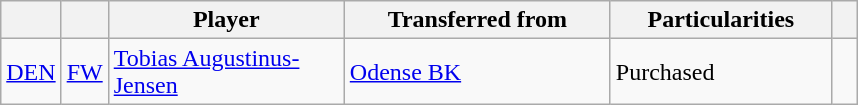<table class="wikitable plainrowheaders sortable">
<tr>
<th></th>
<th></th>
<th style="width: 150px;">Player</th>
<th style="width: 170px;">Transferred from</th>
<th style="width: 140px;">Particularities</th>
<th style="width: 10px;"></th>
</tr>
<tr>
<td><strong></strong> <a href='#'>DEN</a></td>
<td><a href='#'>FW</a></td>
<td><a href='#'>Tobias Augustinus-Jensen</a></td>
<td><strong></strong> <a href='#'>Odense BK</a></td>
<td>Purchased</td>
<td></td>
</tr>
</table>
